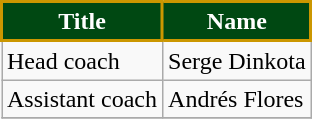<table class="wikitable sortable">
<tr>
<th style="background:#004812; color:#FFFFFF; border:2px solid #CB9700;" scope="col">Title</th>
<th style="background:#004812; color:#FFFFFF; border:2px solid #CB9700;" scope="col">Name</th>
</tr>
<tr>
<td>Head coach</td>
<td> Serge Dinkota</td>
</tr>
<tr>
<td>Assistant coach</td>
<td> Andrés Flores</td>
</tr>
<tr>
</tr>
</table>
